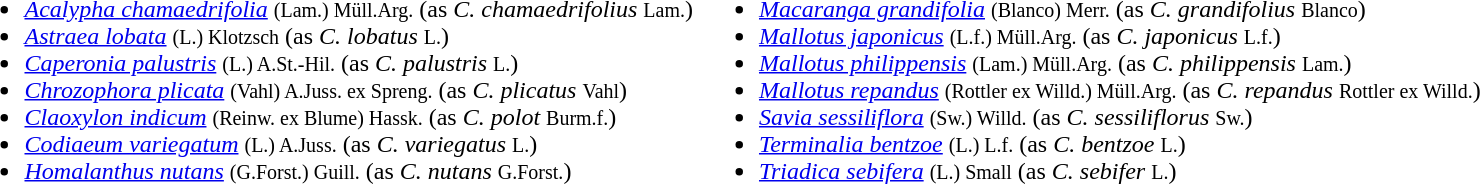<table>
<tr valign=top>
<td><br><ul><li><em><a href='#'>Acalypha chamaedrifolia</a></em> <small>(Lam.) Müll.Arg.</small> (as <em>C. chamaedrifolius</em> <small>Lam.</small>)</li><li><em><a href='#'>Astraea lobata</a></em> <small>(L.) Klotzsch</small> (as <em>C. lobatus</em> <small>L.</small>)</li><li><em><a href='#'>Caperonia palustris</a></em> <small>(L.) A.St.-Hil.</small> (as <em>C. palustris</em> <small>L.</small>)</li><li><em><a href='#'>Chrozophora plicata</a></em> <small>(Vahl) A.Juss. ex Spreng.</small> (as <em>C. plicatus</em> <small>Vahl</small>)</li><li><em><a href='#'>Claoxylon indicum</a></em> <small>(Reinw. ex Blume) Hassk.</small> (as <em>C. polot</em> <small>Burm.f.</small>)</li><li><em><a href='#'>Codiaeum variegatum</a></em> <small>(L.) A.Juss.</small> (as <em>C. variegatus</em> <small>L.</small>)</li><li><em><a href='#'>Homalanthus nutans</a></em> <small>(G.Forst.) Guill.</small> (as <em>C. nutans</em> <small>G.Forst.</small>)</li></ul></td>
<td><br><ul><li><em><a href='#'>Macaranga grandifolia</a></em> <small>(Blanco) Merr.</small> (as <em>C. grandifolius</em> <small>Blanco</small>)</li><li><em><a href='#'>Mallotus japonicus</a></em> <small>(L.f.) Müll.Arg.</small> (as <em>C. japonicus</em> <small>L.f.</small>)</li><li><em><a href='#'>Mallotus philippensis</a></em> <small>(Lam.) Müll.Arg.</small> (as <em>C. philippensis</em> <small>Lam.</small>)</li><li><em><a href='#'>Mallotus repandus</a></em> <small>(Rottler ex Willd.) Müll.Arg.</small> (as <em>C. repandus</em> <small>Rottler ex Willd.</small>)</li><li><em><a href='#'>Savia sessiliflora</a></em> <small>(Sw.) Willd.</small> (as <em>C. sessiliflorus</em> <small>Sw.</small>)</li><li><em><a href='#'>Terminalia bentzoe</a></em> <small>(L.) L.f.</small> (as <em>C. bentzoe</em> <small>L.</small>)</li><li><em><a href='#'>Triadica sebifera</a></em> <small>(L.) Small</small> (as <em>C. sebifer</em> <small>L.</small>)</li></ul></td>
</tr>
</table>
